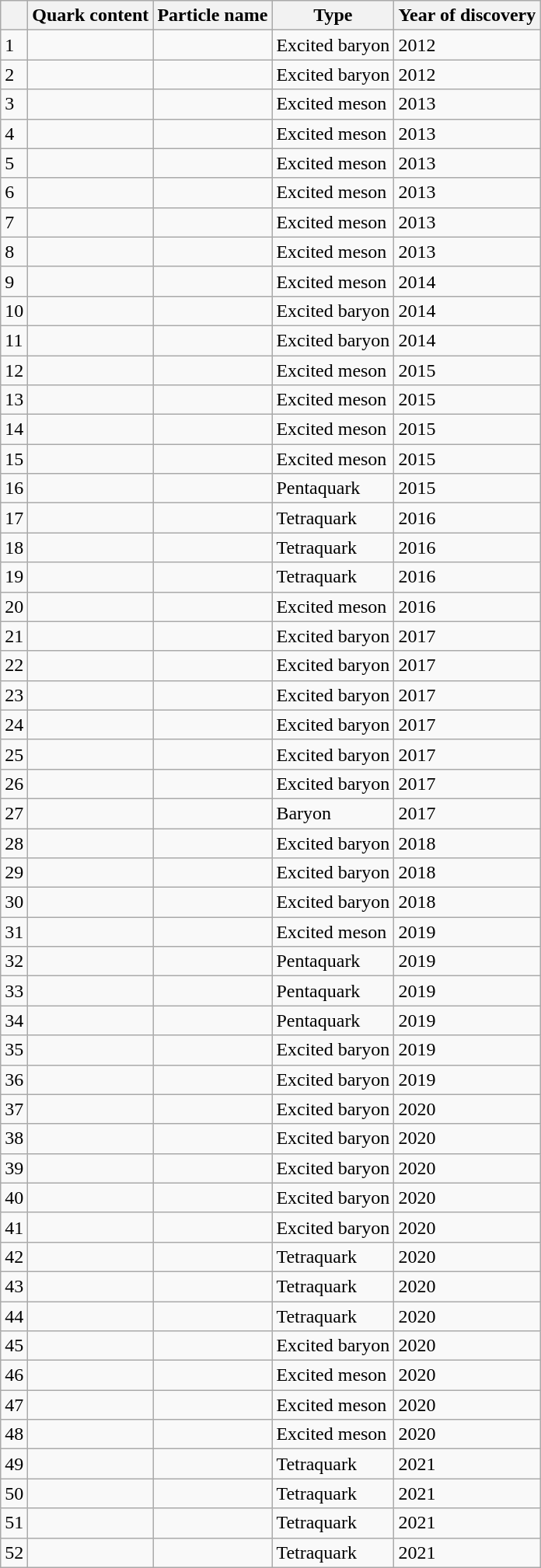<table class="wikitable mw-collapsible">
<tr>
<th></th>
<th>Quark content</th>
<th>Particle name</th>
<th>Type</th>
<th>Year of discovery</th>
</tr>
<tr>
<td>1</td>
<td></td>
<td></td>
<td>Excited baryon</td>
<td>2012</td>
</tr>
<tr>
<td>2</td>
<td></td>
<td></td>
<td>Excited baryon</td>
<td>2012</td>
</tr>
<tr>
<td>3</td>
<td></td>
<td></td>
<td>Excited meson</td>
<td>2013</td>
</tr>
<tr>
<td>4</td>
<td></td>
<td></td>
<td>Excited meson</td>
<td>2013</td>
</tr>
<tr>
<td>5</td>
<td></td>
<td></td>
<td>Excited meson</td>
<td>2013</td>
</tr>
<tr>
<td>6</td>
<td></td>
<td></td>
<td>Excited meson</td>
<td>2013</td>
</tr>
<tr>
<td>7</td>
<td></td>
<td></td>
<td>Excited meson</td>
<td>2013</td>
</tr>
<tr>
<td>8</td>
<td></td>
<td></td>
<td>Excited meson</td>
<td>2013</td>
</tr>
<tr>
<td>9</td>
<td></td>
<td></td>
<td>Excited meson</td>
<td>2014</td>
</tr>
<tr>
<td>10</td>
<td></td>
<td></td>
<td>Excited baryon</td>
<td>2014</td>
</tr>
<tr>
<td>11</td>
<td></td>
<td></td>
<td>Excited baryon</td>
<td>2014</td>
</tr>
<tr>
<td>12</td>
<td></td>
<td></td>
<td>Excited meson</td>
<td>2015</td>
</tr>
<tr>
<td>13</td>
<td></td>
<td></td>
<td>Excited meson</td>
<td>2015</td>
</tr>
<tr>
<td>14</td>
<td></td>
<td></td>
<td>Excited meson</td>
<td>2015</td>
</tr>
<tr>
<td>15</td>
<td></td>
<td></td>
<td>Excited meson</td>
<td>2015</td>
</tr>
<tr>
<td>16</td>
<td></td>
<td></td>
<td>Pentaquark</td>
<td>2015</td>
</tr>
<tr>
<td>17</td>
<td></td>
<td></td>
<td>Tetraquark</td>
<td>2016</td>
</tr>
<tr>
<td>18</td>
<td></td>
<td></td>
<td>Tetraquark</td>
<td>2016</td>
</tr>
<tr>
<td>19</td>
<td></td>
<td></td>
<td>Tetraquark</td>
<td>2016</td>
</tr>
<tr>
<td>20</td>
<td></td>
<td></td>
<td>Excited meson</td>
<td>2016</td>
</tr>
<tr>
<td>21</td>
<td></td>
<td></td>
<td>Excited baryon</td>
<td>2017</td>
</tr>
<tr>
<td>22</td>
<td></td>
<td></td>
<td>Excited baryon</td>
<td>2017</td>
</tr>
<tr>
<td>23</td>
<td></td>
<td></td>
<td>Excited baryon</td>
<td>2017</td>
</tr>
<tr>
<td>24</td>
<td></td>
<td></td>
<td>Excited baryon</td>
<td>2017</td>
</tr>
<tr>
<td>25</td>
<td></td>
<td></td>
<td>Excited baryon</td>
<td>2017</td>
</tr>
<tr>
<td>26</td>
<td></td>
<td></td>
<td>Excited baryon</td>
<td>2017</td>
</tr>
<tr>
<td>27</td>
<td></td>
<td></td>
<td>Baryon</td>
<td>2017</td>
</tr>
<tr>
<td>28</td>
<td></td>
<td></td>
<td>Excited baryon</td>
<td>2018</td>
</tr>
<tr>
<td>29</td>
<td></td>
<td></td>
<td>Excited baryon</td>
<td>2018</td>
</tr>
<tr>
<td>30</td>
<td></td>
<td></td>
<td>Excited baryon</td>
<td>2018</td>
</tr>
<tr>
<td>31</td>
<td></td>
<td></td>
<td>Excited meson</td>
<td>2019</td>
</tr>
<tr>
<td>32</td>
<td></td>
<td></td>
<td>Pentaquark</td>
<td>2019</td>
</tr>
<tr>
<td>33</td>
<td></td>
<td></td>
<td>Pentaquark</td>
<td>2019</td>
</tr>
<tr>
<td>34</td>
<td></td>
<td></td>
<td>Pentaquark</td>
<td>2019</td>
</tr>
<tr>
<td>35</td>
<td></td>
<td></td>
<td>Excited baryon</td>
<td>2019</td>
</tr>
<tr>
<td>36</td>
<td></td>
<td></td>
<td>Excited baryon</td>
<td>2019</td>
</tr>
<tr>
<td>37</td>
<td></td>
<td></td>
<td>Excited baryon</td>
<td>2020</td>
</tr>
<tr>
<td>38</td>
<td></td>
<td></td>
<td>Excited baryon</td>
<td>2020</td>
</tr>
<tr>
<td>39</td>
<td></td>
<td></td>
<td>Excited baryon</td>
<td>2020</td>
</tr>
<tr>
<td>40</td>
<td></td>
<td></td>
<td>Excited baryon</td>
<td>2020</td>
</tr>
<tr>
<td>41</td>
<td></td>
<td></td>
<td>Excited baryon</td>
<td>2020</td>
</tr>
<tr>
<td>42</td>
<td></td>
<td></td>
<td>Tetraquark</td>
<td>2020</td>
</tr>
<tr>
<td>43</td>
<td></td>
<td></td>
<td>Tetraquark</td>
<td>2020</td>
</tr>
<tr>
<td>44</td>
<td></td>
<td></td>
<td>Tetraquark</td>
<td>2020</td>
</tr>
<tr>
<td>45</td>
<td></td>
<td></td>
<td>Excited baryon</td>
<td>2020</td>
</tr>
<tr>
<td>46</td>
<td></td>
<td></td>
<td>Excited meson</td>
<td>2020</td>
</tr>
<tr>
<td>47</td>
<td></td>
<td></td>
<td>Excited meson</td>
<td>2020</td>
</tr>
<tr>
<td>48</td>
<td></td>
<td></td>
<td>Excited meson</td>
<td>2020</td>
</tr>
<tr>
<td>49</td>
<td></td>
<td></td>
<td>Tetraquark</td>
<td>2021</td>
</tr>
<tr>
<td>50</td>
<td></td>
<td></td>
<td>Tetraquark</td>
<td>2021</td>
</tr>
<tr>
<td>51</td>
<td></td>
<td></td>
<td>Tetraquark</td>
<td>2021</td>
</tr>
<tr>
<td>52</td>
<td></td>
<td></td>
<td>Tetraquark</td>
<td>2021</td>
</tr>
</table>
